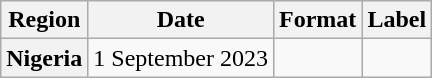<table class="wikitable plainrowheaders">
<tr>
<th scope="col">Region</th>
<th scope="col">Date</th>
<th scope="col">Format</th>
<th scope="col">Label</th>
</tr>
<tr>
<th scope="row">Nigeria</th>
<td>1 September 2023</td>
<td></td>
<td></td>
</tr>
</table>
